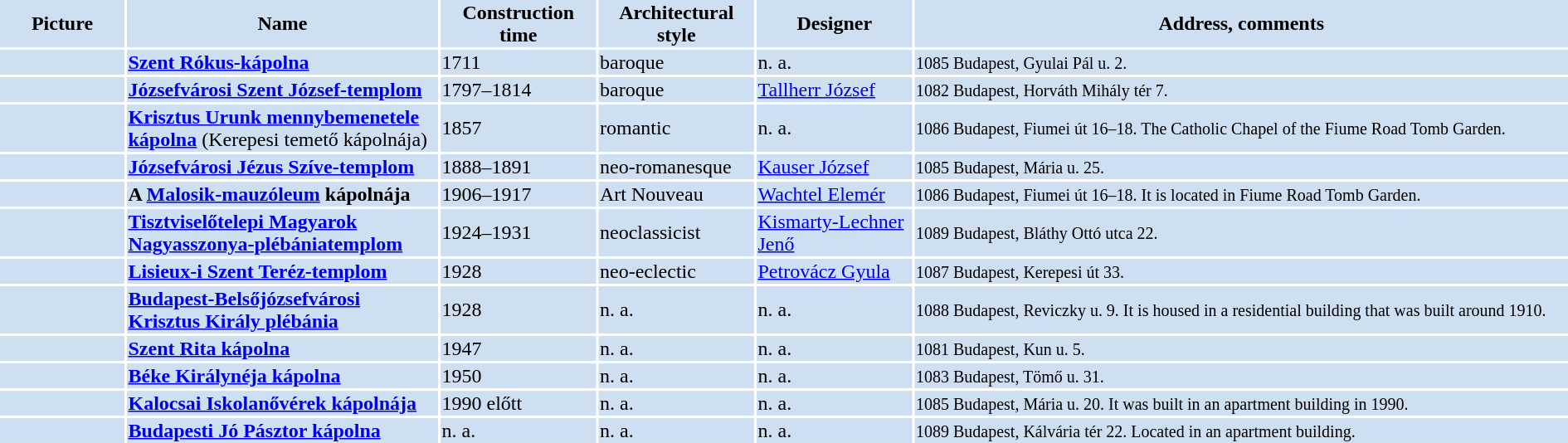<table width="100%">
<tr>
<th bgcolor="#CEDFF2" width="8%">Picture</th>
<th bgcolor="#CEDFF2" width="20%">Name</th>
<th bgcolor="#CEDFF2" width="10%">Construction time</th>
<th bgcolor="#CEDFF2" width="10%">Architectural style</th>
<th bgcolor="#CEDFF2" width="10%">Designer</th>
<th bgcolor="#CEDFF2" width="42%">Address, comments</th>
</tr>
<tr>
<td bgcolor="#CEDFF2"></td>
<td bgcolor="#CEDFF2"><strong><a href='#'>Szent Rókus-kápolna</a></strong></td>
<td bgcolor="#CEDFF2">1711</td>
<td bgcolor="#CEDFF2">baroque</td>
<td bgcolor="#CEDFF2">n. a.</td>
<td bgcolor="#CEDFF2"><small>1085 Budapest, Gyulai Pál u. 2. </small></td>
</tr>
<tr>
<td bgcolor="#CEDFF2"></td>
<td bgcolor="#CEDFF2"><strong><a href='#'>Józsefvárosi Szent József-templom</a></strong></td>
<td bgcolor="#CEDFF2">1797–1814</td>
<td bgcolor="#CEDFF2">baroque</td>
<td bgcolor="#CEDFF2"><a href='#'>Tallherr József</a></td>
<td bgcolor="#CEDFF2"><small>1082 Budapest, Horváth Mihály tér 7. </small></td>
</tr>
<tr>
<td bgcolor="#CEDFF2"></td>
<td bgcolor="#CEDFF2"><strong><a href='#'>Krisztus Urunk mennybemenetele kápolna</a></strong> (Kerepesi temető kápolnája)</td>
<td bgcolor="#CEDFF2">1857</td>
<td bgcolor="#CEDFF2">romantic</td>
<td bgcolor="#CEDFF2">n. a.</td>
<td bgcolor="#CEDFF2"><small>1086 Budapest, Fiumei út 16–18. The Catholic Chapel of the Fiume Road Tomb Garden.</small></td>
</tr>
<tr>
<td bgcolor="#CEDFF2"></td>
<td bgcolor="#CEDFF2"><strong><a href='#'>Józsefvárosi Jézus Szíve-templom</a></strong></td>
<td bgcolor="#CEDFF2">1888–1891</td>
<td bgcolor="#CEDFF2">neo-romanesque</td>
<td bgcolor="#CEDFF2"><a href='#'>Kauser József</a></td>
<td bgcolor="#CEDFF2"><small>1085 Budapest, Mária u. 25. </small></td>
</tr>
<tr>
<td bgcolor="#CEDFF2"></td>
<td bgcolor="#CEDFF2"><strong>A <a href='#'>Malosik-mauzóleum</a> kápolnája</strong></td>
<td bgcolor="#CEDFF2">1906–1917</td>
<td bgcolor="#CEDFF2">Art Nouveau</td>
<td bgcolor="#CEDFF2"><a href='#'>Wachtel Elemér</a></td>
<td bgcolor="#CEDFF2"><small>1086 Budapest, Fiumei út 16–18. It is located in Fiume Road Tomb Garden. </small></td>
</tr>
<tr>
<td bgcolor="#CEDFF2"></td>
<td bgcolor="#CEDFF2"><strong><a href='#'>Tisztviselőtelepi Magyarok Nagyasszonya-plébániatemplom</a></strong></td>
<td bgcolor="#CEDFF2">1924–1931</td>
<td bgcolor="#CEDFF2">neoclassicist</td>
<td bgcolor="#CEDFF2"><a href='#'>Kismarty-Lechner Jenő</a></td>
<td bgcolor="#CEDFF2"><small>1089 Budapest, Bláthy Ottó utca 22. </small></td>
</tr>
<tr>
<td bgcolor="#CEDFF2"></td>
<td bgcolor="#CEDFF2"><strong><a href='#'>Lisieux-i Szent Teréz-templom</a></strong></td>
<td bgcolor="#CEDFF2">1928</td>
<td bgcolor="#CEDFF2">neo-eclectic</td>
<td bgcolor="#CEDFF2"><a href='#'>Petrovácz Gyula</a></td>
<td bgcolor="#CEDFF2"><small>1087 Budapest, Kerepesi út 33. </small></td>
</tr>
<tr>
<td bgcolor="#CEDFF2"></td>
<td bgcolor="#CEDFF2"><strong><a href='#'>Budapest-Belsőjózsefvárosi Krisztus Király plébánia</a></strong></td>
<td bgcolor="#CEDFF2">1928</td>
<td bgcolor="#CEDFF2">n. a.</td>
<td bgcolor="#CEDFF2">n. a.</td>
<td bgcolor="#CEDFF2"><small>1088 Budapest, Reviczky u. 9. It is housed in a residential building that was built around 1910.</small></td>
</tr>
<tr>
<td bgcolor="#CEDFF2"></td>
<td bgcolor="#CEDFF2"><strong><a href='#'>Szent Rita kápolna</a></strong></td>
<td bgcolor="#CEDFF2">1947</td>
<td bgcolor="#CEDFF2">n. a.</td>
<td bgcolor="#CEDFF2">n. a.</td>
<td bgcolor="#CEDFF2"><small>1081 Budapest, Kun u. 5. </small></td>
</tr>
<tr>
<td bgcolor="#CEDFF2"></td>
<td bgcolor="#CEDFF2"><strong><a href='#'>Béke Királynéja kápolna</a></strong></td>
<td bgcolor="#CEDFF2">1950</td>
<td bgcolor="#CEDFF2">n. a.</td>
<td bgcolor="#CEDFF2">n. a.</td>
<td bgcolor="#CEDFF2"><small>1083 Budapest, Tömő u. 31. </small></td>
</tr>
<tr>
<td bgcolor="#CEDFF2"></td>
<td bgcolor="#CEDFF2"><strong><a href='#'>Kalocsai Iskolanővérek kápolnája</a></strong></td>
<td bgcolor="#CEDFF2">1990 előtt</td>
<td bgcolor="#CEDFF2">n. a.</td>
<td bgcolor="#CEDFF2">n. a.</td>
<td bgcolor="#CEDFF2"><small>1085 Budapest, Mária u. 20. It was built in an apartment building in 1990. </small></td>
</tr>
<tr>
<td bgcolor="#CEDFF2"></td>
<td bgcolor="#CEDFF2"><strong><a href='#'>Budapesti Jó Pásztor kápolna</a></strong></td>
<td bgcolor="#CEDFF2">n. a.</td>
<td bgcolor="#CEDFF2">n. a.</td>
<td bgcolor="#CEDFF2">n. a.</td>
<td bgcolor="#CEDFF2"><small>1089 Budapest, Kálvária tér 22. Located in an apartment building.</small></td>
</tr>
</table>
